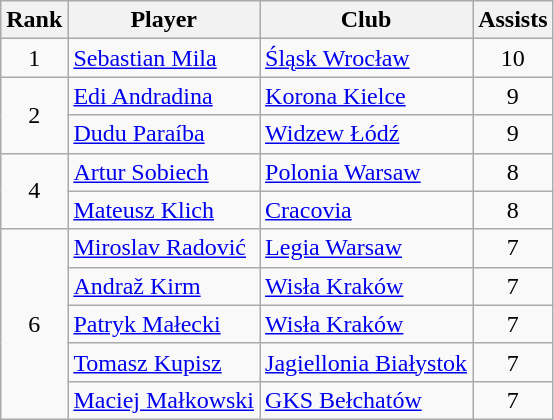<table class="wikitable" style="text-align:center">
<tr>
<th>Rank</th>
<th>Player</th>
<th>Club</th>
<th>Assists</th>
</tr>
<tr>
<td rowspan="1">1</td>
<td align="left"> <a href='#'>Sebastian Mila</a></td>
<td align="left"><a href='#'>Śląsk Wrocław</a></td>
<td>10</td>
</tr>
<tr>
<td rowspan="2">2</td>
<td align="left"> <a href='#'>Edi Andradina</a></td>
<td align="left"><a href='#'>Korona Kielce</a></td>
<td>9</td>
</tr>
<tr>
<td align="left"> <a href='#'>Dudu Paraíba</a></td>
<td align="left"><a href='#'>Widzew Łódź</a></td>
<td>9</td>
</tr>
<tr>
<td rowspan="2">4</td>
<td align="left"> <a href='#'>Artur Sobiech</a></td>
<td align="left"><a href='#'>Polonia Warsaw</a></td>
<td>8</td>
</tr>
<tr>
<td align="left"> <a href='#'>Mateusz Klich</a></td>
<td align="left"><a href='#'>Cracovia</a></td>
<td>8</td>
</tr>
<tr>
<td rowspan="5">6</td>
<td align="left"> <a href='#'>Miroslav Radović</a></td>
<td align="left"><a href='#'>Legia Warsaw</a></td>
<td>7</td>
</tr>
<tr>
<td align="left"> <a href='#'>Andraž Kirm</a></td>
<td align="left"><a href='#'>Wisła Kraków</a></td>
<td>7</td>
</tr>
<tr>
<td align="left"> <a href='#'>Patryk Małecki</a></td>
<td align="left"><a href='#'>Wisła Kraków</a></td>
<td>7</td>
</tr>
<tr>
<td align="left"> <a href='#'>Tomasz Kupisz</a></td>
<td align="left"><a href='#'>Jagiellonia Białystok</a></td>
<td>7</td>
</tr>
<tr>
<td align="left"> <a href='#'>Maciej Małkowski</a></td>
<td align="left"><a href='#'>GKS Bełchatów</a></td>
<td>7</td>
</tr>
</table>
